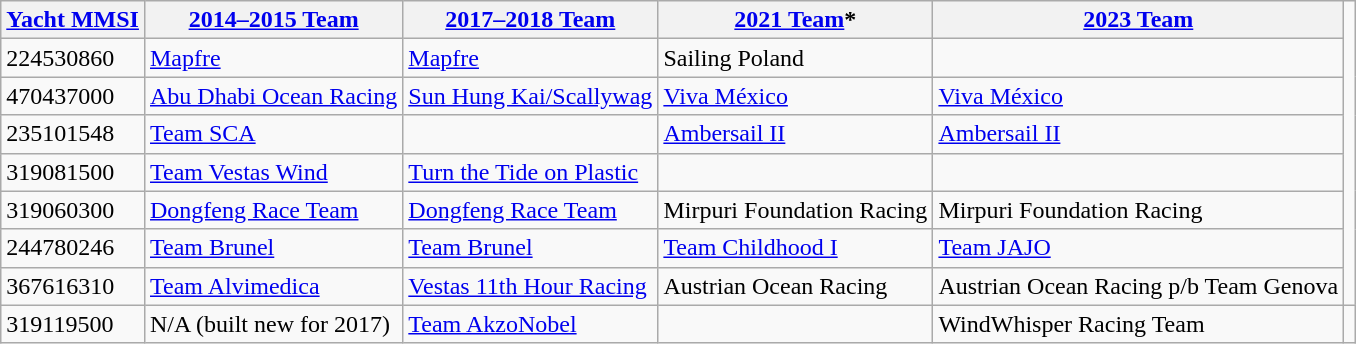<table class="wikitable">
<tr>
<th><a href='#'>Yacht MMSI</a></th>
<th><a href='#'>2014–2015 Team</a></th>
<th><a href='#'>2017–2018 Team</a></th>
<th><a href='#'>2021 Team</a>*</th>
<th><a href='#'>2023 Team</a></th>
</tr>
<tr>
<td>224530860</td>
<td> <a href='#'>Mapfre</a></td>
<td> <a href='#'>Mapfre</a></td>
<td> Sailing Poland</td>
<td></td>
</tr>
<tr>
<td>470437000</td>
<td> <a href='#'>Abu Dhabi Ocean Racing</a></td>
<td> <a href='#'>Sun Hung Kai/Scallywag</a></td>
<td> <a href='#'>Viva México</a></td>
<td> <a href='#'>Viva México</a></td>
</tr>
<tr>
<td>235101548</td>
<td> <a href='#'>Team SCA</a></td>
<td></td>
<td> <a href='#'>Ambersail II</a></td>
<td> <a href='#'>Ambersail II</a></td>
</tr>
<tr>
<td>319081500</td>
<td> <a href='#'>Team Vestas Wind</a></td>
<td> <a href='#'>Turn the Tide on Plastic</a></td>
<td></td>
<td></td>
</tr>
<tr>
<td>319060300</td>
<td> <a href='#'>Dongfeng Race Team</a></td>
<td> <a href='#'>Dongfeng Race Team</a></td>
<td> Mirpuri Foundation Racing</td>
<td> Mirpuri Foundation Racing</td>
</tr>
<tr>
<td>244780246</td>
<td> <a href='#'>Team Brunel</a></td>
<td> <a href='#'>Team Brunel</a></td>
<td> <a href='#'>Team Childhood I</a></td>
<td> <a href='#'>Team JAJO</a></td>
</tr>
<tr>
<td>367616310</td>
<td> <a href='#'>Team Alvimedica</a></td>
<td> <a href='#'>Vestas 11th Hour Racing</a></td>
<td> Austrian Ocean Racing</td>
<td> Austrian Ocean Racing p/b Team Genova</td>
</tr>
<tr>
<td>319119500</td>
<td>N/A (built new for 2017)</td>
<td> <a href='#'>Team AkzoNobel</a></td>
<td></td>
<td> WindWhisper Racing Team </td>
<td></td>
</tr>
</table>
